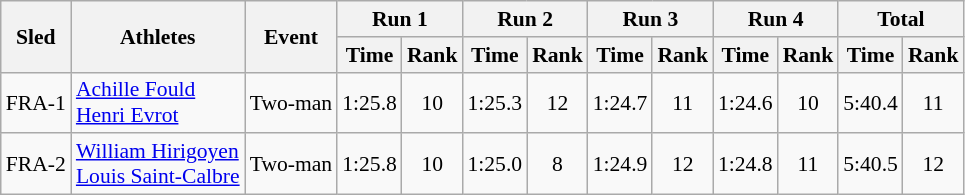<table class="wikitable" border="1" style="font-size:90%">
<tr>
<th rowspan="2">Sled</th>
<th rowspan="2">Athletes</th>
<th rowspan="2">Event</th>
<th colspan="2">Run 1</th>
<th colspan="2">Run 2</th>
<th colspan="2">Run 3</th>
<th colspan="2">Run 4</th>
<th colspan="2">Total</th>
</tr>
<tr>
<th>Time</th>
<th>Rank</th>
<th>Time</th>
<th>Rank</th>
<th>Time</th>
<th>Rank</th>
<th>Time</th>
<th>Rank</th>
<th>Time</th>
<th>Rank</th>
</tr>
<tr>
<td align="center">FRA-1</td>
<td><a href='#'>Achille Fould</a><br><a href='#'>Henri Evrot</a></td>
<td>Two-man</td>
<td align="center">1:25.8</td>
<td align="center">10</td>
<td align="center">1:25.3</td>
<td align="center">12</td>
<td align="center">1:24.7</td>
<td align="center">11</td>
<td align="center">1:24.6</td>
<td align="center">10</td>
<td align="center">5:40.4</td>
<td align="center">11</td>
</tr>
<tr>
<td align="center">FRA-2</td>
<td><a href='#'>William Hirigoyen</a><br><a href='#'>Louis Saint-Calbre</a></td>
<td>Two-man</td>
<td align="center">1:25.8</td>
<td align="center">10</td>
<td align="center">1:25.0</td>
<td align="center">8</td>
<td align="center">1:24.9</td>
<td align="center">12</td>
<td align="center">1:24.8</td>
<td align="center">11</td>
<td align="center">5:40.5</td>
<td align="center">12</td>
</tr>
</table>
